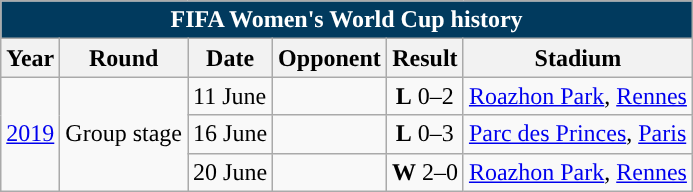<table class="wikitable collapsible" style="text-align: center;font-size:100%;">
<tr>
<th colspan=6 style="background: #013A5E; color: #FFFFFF;">FIFA Women's World Cup history</th>
</tr>
<tr>
<th>Year</th>
<th>Round</th>
<th>Date</th>
<th>Opponent</th>
<th>Result</th>
<th>Stadium</th>
</tr>
<tr>
<td rowspan=3> <a href='#'>2019</a></td>
<td rowspan=3>Group stage</td>
<td align="left">11 June</td>
<td align="left"></td>
<td><strong>L</strong> 0–2</td>
<td align="left"><a href='#'>Roazhon Park</a>, <a href='#'>Rennes</a></td>
</tr>
<tr>
<td align="left">16 June</td>
<td align="left"></td>
<td><strong>L</strong> 0–3</td>
<td align="left"><a href='#'>Parc des Princes</a>, <a href='#'>Paris</a></td>
</tr>
<tr>
<td align="left">20 June</td>
<td align="left"></td>
<td><strong>W</strong> 2–0</td>
<td align="left"><a href='#'>Roazhon Park</a>, <a href='#'>Rennes</a></td>
</tr>
</table>
